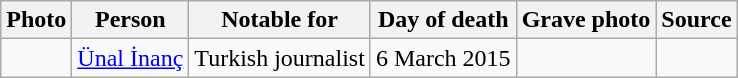<table class="wikitable sortable">
<tr>
<th scope=col>Photo</th>
<th scope=col>Person</th>
<th scope=col>Notable for</th>
<th scope=col>Day of death</th>
<th scope=col>Grave photo</th>
<th scope=col>Source</th>
</tr>
<tr>
<td></td>
<td><a href='#'>Ünal İnanç</a></td>
<td>Turkish journalist</td>
<td>6 March 2015</td>
<td></td>
<td></td>
</tr>
</table>
